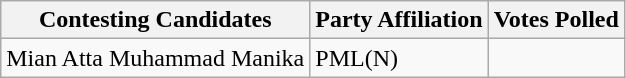<table class="wikitable sortable">
<tr>
<th>Contesting Candidates</th>
<th>Party Affiliation</th>
<th>Votes Polled</th>
</tr>
<tr>
<td>Mian Atta Muhammad Manika</td>
<td>PML(N)</td>
<td></td>
</tr>
</table>
